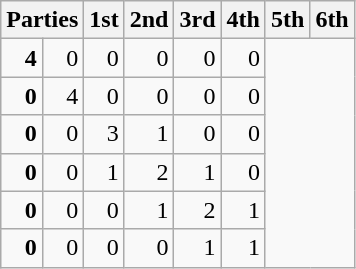<table class="wikitable" style="text-align:right;">
<tr>
<th colspan=2 style="text-align:left;">Parties</th>
<th>1st</th>
<th>2nd</th>
<th>3rd</th>
<th>4th</th>
<th>5th</th>
<th>6th</th>
</tr>
<tr>
<td><strong>4</strong></td>
<td>0</td>
<td>0</td>
<td>0</td>
<td>0</td>
<td>0</td>
</tr>
<tr>
<td><strong>0</strong></td>
<td>4</td>
<td>0</td>
<td>0</td>
<td>0</td>
<td>0</td>
</tr>
<tr>
<td><strong>0</strong></td>
<td>0</td>
<td>3</td>
<td>1</td>
<td>0</td>
<td>0</td>
</tr>
<tr>
<td><strong>0</strong></td>
<td>0</td>
<td>1</td>
<td>2</td>
<td>1</td>
<td>0</td>
</tr>
<tr>
<td><strong>0</strong></td>
<td>0</td>
<td>0</td>
<td>1</td>
<td>2</td>
<td>1</td>
</tr>
<tr>
<td><strong>0</strong></td>
<td>0</td>
<td>0</td>
<td>0</td>
<td>1</td>
<td>1</td>
</tr>
</table>
